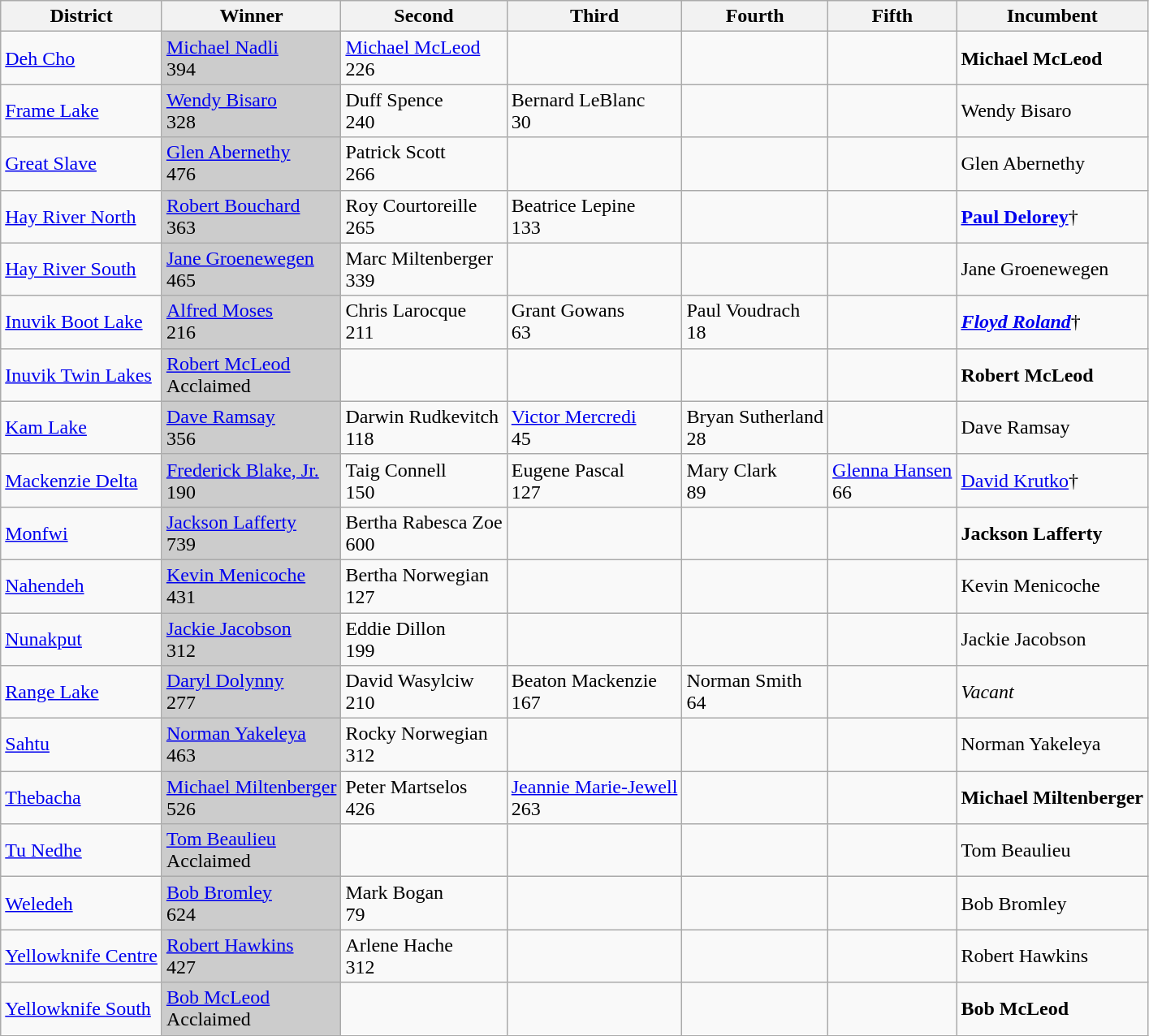<table class=wikitable>
<tr>
<th>District</th>
<th>Winner</th>
<th>Second</th>
<th>Third</th>
<th>Fourth</th>
<th>Fifth</th>
<th>Incumbent</th>
</tr>
<tr>
<td><a href='#'>Deh Cho</a></td>
<td style="background:#ccc;"><a href='#'>Michael Nadli</a><br>394</td>
<td><a href='#'>Michael McLeod</a><br>226</td>
<td> </td>
<td> </td>
<td> </td>
<td><strong>Michael McLeod</strong></td>
</tr>
<tr>
<td><a href='#'>Frame Lake</a></td>
<td style="background:#ccc;"><a href='#'>Wendy Bisaro</a><br>328</td>
<td>Duff Spence<br>240</td>
<td>Bernard LeBlanc<br>30</td>
<td> </td>
<td> </td>
<td>Wendy Bisaro</td>
</tr>
<tr>
<td><a href='#'>Great Slave</a></td>
<td style="background:#ccc;"><a href='#'>Glen Abernethy</a><br>476</td>
<td>Patrick Scott<br>266</td>
<td> </td>
<td> </td>
<td> </td>
<td>Glen Abernethy</td>
</tr>
<tr>
<td><a href='#'>Hay River North</a></td>
<td style="background:#ccc;"><a href='#'>Robert Bouchard</a><br>363</td>
<td>Roy Courtoreille<br>265</td>
<td>Beatrice Lepine<br>133</td>
<td> </td>
<td> </td>
<td><strong><a href='#'>Paul Delorey</a></strong>†</td>
</tr>
<tr>
<td><a href='#'>Hay River South</a></td>
<td style="background:#ccc;"><a href='#'>Jane Groenewegen</a><br>465</td>
<td>Marc Miltenberger<br>339</td>
<td> </td>
<td> </td>
<td> </td>
<td>Jane Groenewegen</td>
</tr>
<tr>
<td><a href='#'>Inuvik Boot Lake</a></td>
<td style="background:#ccc;"><a href='#'>Alfred Moses</a><br>216</td>
<td>Chris Larocque<br>211</td>
<td>Grant Gowans<br>63</td>
<td>Paul Voudrach<br>18</td>
<td> </td>
<td><strong><em><a href='#'>Floyd Roland</a></em></strong>†</td>
</tr>
<tr>
<td><a href='#'>Inuvik Twin Lakes</a></td>
<td style="background:#ccc;"><a href='#'>Robert McLeod</a> <br> Acclaimed</td>
<td> </td>
<td> </td>
<td> </td>
<td> </td>
<td><strong>Robert McLeod</strong></td>
</tr>
<tr>
<td><a href='#'>Kam Lake</a></td>
<td style="background:#ccc;"><a href='#'>Dave Ramsay</a><br>356</td>
<td>Darwin Rudkevitch<br>118</td>
<td><a href='#'>Victor Mercredi</a><br>45</td>
<td>Bryan Sutherland<br>28</td>
<td> </td>
<td>Dave Ramsay</td>
</tr>
<tr>
<td><a href='#'>Mackenzie Delta</a></td>
<td style="background:#ccc;"><a href='#'>Frederick Blake, Jr.</a><br>190</td>
<td>Taig Connell<br>150</td>
<td>Eugene Pascal<br>127</td>
<td>Mary Clark<br>89</td>
<td><a href='#'>Glenna Hansen</a><br>66</td>
<td><a href='#'>David Krutko</a>†</td>
</tr>
<tr>
<td><a href='#'>Monfwi</a></td>
<td style="background:#ccc;"><a href='#'>Jackson Lafferty</a><br>739</td>
<td>Bertha Rabesca Zoe<br>600</td>
<td> </td>
<td> </td>
<td> </td>
<td><strong>Jackson Lafferty</strong></td>
</tr>
<tr>
<td><a href='#'>Nahendeh</a></td>
<td style="background:#ccc;"><a href='#'>Kevin Menicoche</a><br>431</td>
<td>Bertha Norwegian<br>127</td>
<td> </td>
<td> </td>
<td> </td>
<td>Kevin Menicoche</td>
</tr>
<tr>
<td><a href='#'>Nunakput</a></td>
<td style="background:#ccc;"><a href='#'>Jackie Jacobson</a><br>312</td>
<td>Eddie Dillon<br>199</td>
<td> </td>
<td> </td>
<td> </td>
<td>Jackie Jacobson</td>
</tr>
<tr>
<td><a href='#'>Range Lake</a></td>
<td style="background:#ccc;"><a href='#'>Daryl Dolynny</a><br>277</td>
<td>David Wasylciw<br>210</td>
<td>Beaton Mackenzie<br>167</td>
<td>Norman Smith<br>64</td>
<td> </td>
<td><em>Vacant</em></td>
</tr>
<tr>
<td><a href='#'>Sahtu</a></td>
<td style="background:#ccc;"><a href='#'>Norman Yakeleya</a><br>463</td>
<td>Rocky Norwegian<br>312</td>
<td> </td>
<td> </td>
<td> </td>
<td>Norman Yakeleya</td>
</tr>
<tr>
<td><a href='#'>Thebacha</a></td>
<td style="background:#ccc;"><a href='#'>Michael Miltenberger</a><br>526</td>
<td>Peter Martselos<br>426</td>
<td><a href='#'>Jeannie Marie-Jewell</a><br>263</td>
<td> </td>
<td> </td>
<td><strong>Michael Miltenberger</strong></td>
</tr>
<tr>
<td><a href='#'>Tu Nedhe</a></td>
<td style="background:#ccc;"><a href='#'>Tom Beaulieu</a> <br> Acclaimed</td>
<td> </td>
<td> </td>
<td> </td>
<td> </td>
<td>Tom Beaulieu</td>
</tr>
<tr>
<td><a href='#'>Weledeh</a></td>
<td style="background:#ccc;"><a href='#'>Bob Bromley</a><br>624</td>
<td>Mark Bogan<br>79</td>
<td> </td>
<td> </td>
<td> </td>
<td>Bob Bromley</td>
</tr>
<tr>
<td><a href='#'>Yellowknife Centre</a></td>
<td style="background:#ccc;"><a href='#'>Robert Hawkins</a><br>427</td>
<td>Arlene Hache<br>312</td>
<td> </td>
<td> </td>
<td> </td>
<td>Robert Hawkins</td>
</tr>
<tr>
<td><a href='#'>Yellowknife South</a></td>
<td style="background:#ccc;"><a href='#'>Bob McLeod</a> <br> Acclaimed</td>
<td> </td>
<td> </td>
<td> </td>
<td> </td>
<td><strong>Bob McLeod</strong></td>
</tr>
</table>
